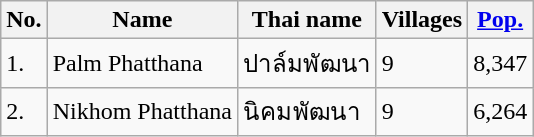<table class="wikitable">
<tr>
<th>No.</th>
<th>Name</th>
<th>Thai name</th>
<th>Villages</th>
<th><a href='#'>Pop.</a></th>
</tr>
<tr>
<td>1.</td>
<td>Palm Phatthana</td>
<td>ปาล์มพัฒนา</td>
<td>9</td>
<td>8,347</td>
</tr>
<tr>
<td>2.</td>
<td>Nikhom Phatthana</td>
<td>นิคมพัฒนา</td>
<td>9</td>
<td>6,264</td>
</tr>
</table>
